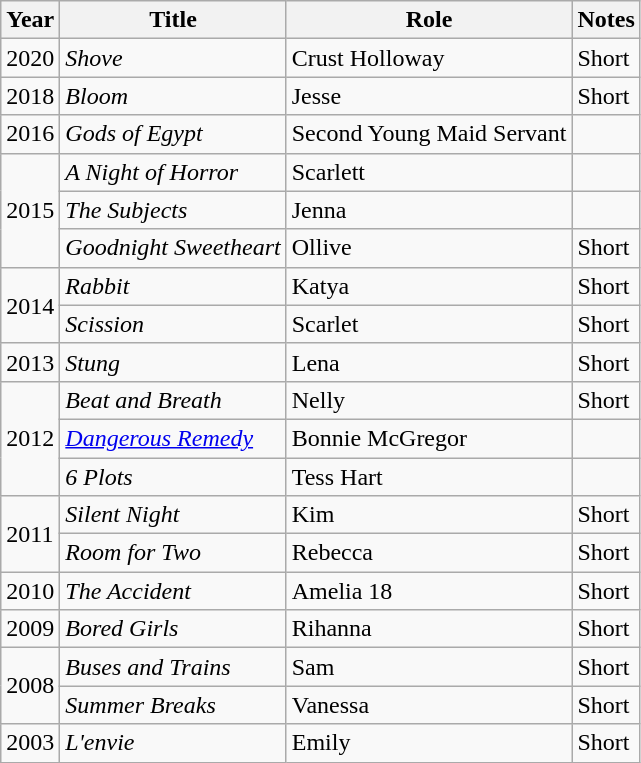<table class="wikitable sortable">
<tr>
<th>Year</th>
<th>Title</th>
<th>Role</th>
<th>Notes</th>
</tr>
<tr>
<td>2020</td>
<td><em>Shove</em></td>
<td>Crust Holloway</td>
<td>Short</td>
</tr>
<tr>
<td>2018</td>
<td><em>Bloom</em></td>
<td>Jesse</td>
<td>Short</td>
</tr>
<tr>
<td>2016</td>
<td><em>Gods of Egypt</em></td>
<td>Second Young Maid Servant</td>
<td></td>
</tr>
<tr>
<td rowspan="3">2015</td>
<td><em>A Night of Horror</em></td>
<td>Scarlett</td>
<td></td>
</tr>
<tr>
<td><em>The Subjects</em></td>
<td>Jenna</td>
<td></td>
</tr>
<tr>
<td><em>Goodnight Sweetheart</em></td>
<td>Ollive</td>
<td>Short</td>
</tr>
<tr>
<td rowspan="2">2014</td>
<td><em>Rabbit</em></td>
<td>Katya</td>
<td>Short</td>
</tr>
<tr>
<td><em>Scission</em></td>
<td>Scarlet</td>
<td>Short</td>
</tr>
<tr>
<td>2013</td>
<td><em>Stung</em></td>
<td>Lena</td>
<td>Short</td>
</tr>
<tr>
<td rowspan="3">2012</td>
<td><em>Beat and Breath</em></td>
<td>Nelly</td>
<td>Short</td>
</tr>
<tr>
<td><em><a href='#'>Dangerous Remedy</a></em></td>
<td>Bonnie McGregor</td>
<td></td>
</tr>
<tr>
<td><em>6 Plots</em></td>
<td>Tess Hart</td>
<td></td>
</tr>
<tr>
<td rowspan="2">2011</td>
<td><em>Silent Night</em></td>
<td>Kim</td>
<td>Short</td>
</tr>
<tr>
<td><em>Room for Two</em></td>
<td>Rebecca</td>
<td>Short</td>
</tr>
<tr>
<td>2010</td>
<td><em>The Accident</em></td>
<td>Amelia 18</td>
<td>Short</td>
</tr>
<tr>
<td>2009</td>
<td><em>Bored Girls</em></td>
<td>Rihanna</td>
<td>Short</td>
</tr>
<tr>
<td rowspan="2">2008</td>
<td><em>Buses and Trains</em></td>
<td>Sam</td>
<td>Short</td>
</tr>
<tr>
<td><em>Summer Breaks</em></td>
<td>Vanessa</td>
<td>Short</td>
</tr>
<tr>
<td>2003</td>
<td><em>L'envie</em></td>
<td>Emily</td>
<td>Short</td>
</tr>
</table>
